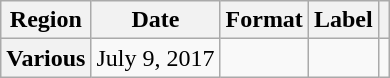<table class="wikitable plainrowheaders" style="text-align:center">
<tr>
<th>Region</th>
<th>Date</th>
<th>Format</th>
<th>Label</th>
<th></th>
</tr>
<tr>
<th scope="row">Various</th>
<td>July 9, 2017</td>
<td></td>
<td></td>
<td></td>
</tr>
</table>
